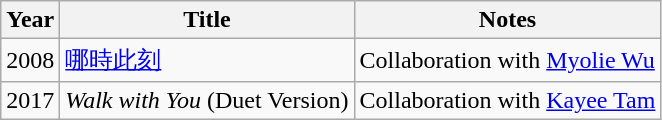<table class="wikitable sortable">
<tr>
<th>Year</th>
<th>Title</th>
<th>Notes</th>
</tr>
<tr>
<td>2008</td>
<td><a href='#'>哪時此刻</a></td>
<td>Collaboration with <a href='#'>Myolie Wu</a></td>
</tr>
<tr>
<td>2017</td>
<td><em>Walk with You</em> (Duet Version)</td>
<td>Collaboration with <a href='#'>Kayee Tam</a></td>
</tr>
</table>
